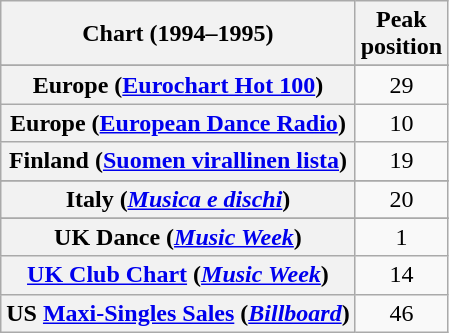<table class="wikitable sortable plainrowheaders" style="text-align:center">
<tr>
<th>Chart (1994–1995)</th>
<th>Peak<br>position</th>
</tr>
<tr>
</tr>
<tr>
</tr>
<tr>
<th scope="row">Europe (<a href='#'>Eurochart Hot 100</a>)</th>
<td>29</td>
</tr>
<tr>
<th scope="row">Europe (<a href='#'>European Dance Radio</a>)</th>
<td>10</td>
</tr>
<tr>
<th scope="row">Finland (<a href='#'>Suomen virallinen lista</a>)</th>
<td>19</td>
</tr>
<tr>
</tr>
<tr>
<th scope="row">Italy (<em><a href='#'>Musica e dischi</a></em>)</th>
<td>20</td>
</tr>
<tr>
</tr>
<tr>
</tr>
<tr>
</tr>
<tr>
</tr>
<tr>
</tr>
<tr>
<th scope="row">UK Dance (<em><a href='#'>Music Week</a></em>)</th>
<td>1</td>
</tr>
<tr>
<th scope="row"><a href='#'>UK Club Chart</a> (<em><a href='#'>Music Week</a></em>)</th>
<td>14</td>
</tr>
<tr>
<th scope="row">US <a href='#'>Maxi-Singles Sales</a> (<em><a href='#'>Billboard</a></em>)</th>
<td>46</td>
</tr>
</table>
